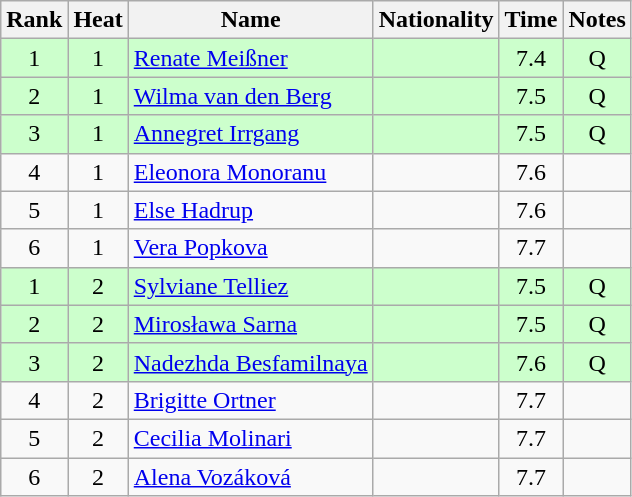<table class="wikitable sortable" style="text-align:center">
<tr>
<th>Rank</th>
<th>Heat</th>
<th>Name</th>
<th>Nationality</th>
<th>Time</th>
<th>Notes</th>
</tr>
<tr bgcolor=ccffcc>
<td>1</td>
<td>1</td>
<td align="left"><a href='#'>Renate Meißner</a></td>
<td align=left></td>
<td>7.4</td>
<td>Q</td>
</tr>
<tr bgcolor=ccffcc>
<td>2</td>
<td>1</td>
<td align="left"><a href='#'>Wilma van den Berg</a></td>
<td align=left></td>
<td>7.5</td>
<td>Q</td>
</tr>
<tr bgcolor=ccffcc>
<td>3</td>
<td>1</td>
<td align="left"><a href='#'>Annegret Irrgang</a></td>
<td align=left></td>
<td>7.5</td>
<td>Q</td>
</tr>
<tr>
<td>4</td>
<td>1</td>
<td align="left"><a href='#'>Eleonora Monoranu</a></td>
<td align=left></td>
<td>7.6</td>
<td></td>
</tr>
<tr>
<td>5</td>
<td>1</td>
<td align="left"><a href='#'>Else Hadrup</a></td>
<td align=left></td>
<td>7.6</td>
<td></td>
</tr>
<tr>
<td>6</td>
<td>1</td>
<td align="left"><a href='#'>Vera Popkova</a></td>
<td align=left></td>
<td>7.7</td>
<td></td>
</tr>
<tr bgcolor=ccffcc>
<td>1</td>
<td>2</td>
<td align="left"><a href='#'>Sylviane Telliez</a></td>
<td align=left></td>
<td>7.5</td>
<td>Q</td>
</tr>
<tr bgcolor=ccffcc>
<td>2</td>
<td>2</td>
<td align="left"><a href='#'>Mirosława Sarna</a></td>
<td align=left></td>
<td>7.5</td>
<td>Q</td>
</tr>
<tr bgcolor=ccffcc>
<td>3</td>
<td>2</td>
<td align="left"><a href='#'>Nadezhda Besfamilnaya</a></td>
<td align=left></td>
<td>7.6</td>
<td>Q</td>
</tr>
<tr>
<td>4</td>
<td>2</td>
<td align="left"><a href='#'>Brigitte Ortner</a></td>
<td align=left></td>
<td>7.7</td>
<td></td>
</tr>
<tr>
<td>5</td>
<td>2</td>
<td align="left"><a href='#'>Cecilia Molinari</a></td>
<td align=left></td>
<td>7.7</td>
<td></td>
</tr>
<tr>
<td>6</td>
<td>2</td>
<td align="left"><a href='#'>Alena Vozáková</a></td>
<td align=left></td>
<td>7.7</td>
<td></td>
</tr>
</table>
